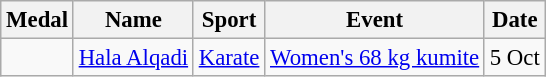<table class="wikitable sortable"  style="font-size:95%">
<tr>
<th>Medal</th>
<th>Name</th>
<th>Sport</th>
<th>Event</th>
<th>Date</th>
</tr>
<tr>
<td></td>
<td><a href='#'>Hala Alqadi</a></td>
<td><a href='#'>Karate</a></td>
<td><a href='#'>Women's 68 kg kumite</a></td>
<td>5 Oct</td>
</tr>
</table>
